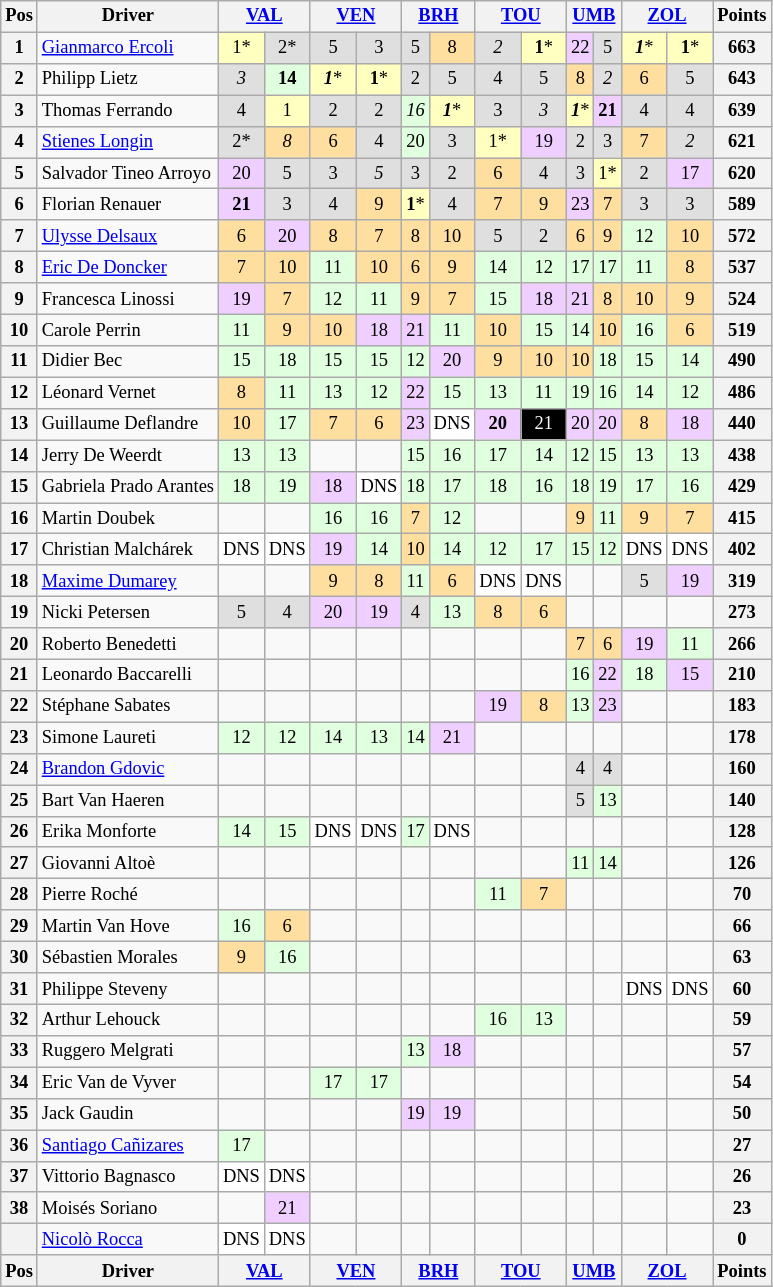<table class="wikitable" style="font-size:77%; text-align:center;">
<tr valign="center">
<th valign="middle">Pos</th>
<th valign="middle">Driver</th>
<th colspan=2><a href='#'>VAL</a></th>
<th colspan=2><a href='#'>VEN</a></th>
<th colspan=2><a href='#'>BRH</a></th>
<th colspan=2><a href='#'>TOU</a></th>
<th colspan=2><a href='#'>UMB</a></th>
<th colspan=2><a href='#'>ZOL</a></th>
<th valign="middle">Points</th>
</tr>
<tr>
<th>1</th>
<td align="left"> <a href='#'>Gianmarco Ercoli</a></td>
<td style="background:#FFFFBF;">1*</td>
<td style="background:#DFDFDF;">2*</td>
<td style="background:#DFDFDF;">5</td>
<td style="background:#DFDFDF;">3</td>
<td style="background:#DFDFDF;">5</td>
<td style="background:#FFDF9F;">8</td>
<td style="background:#DFDFDF;"><em>2</em></td>
<td style="background:#FFFFBF;"><strong>1</strong>*</td>
<td style="background:#EFCFFF;">22</td>
<td style="background:#DFDFDF;">5</td>
<td style="background:#FFFFBF;"><strong><em>1</em></strong>*</td>
<td style="background:#FFFFBF;"><strong>1</strong>*</td>
<th>663</th>
</tr>
<tr>
<th>2</th>
<td align="left"> Philipp Lietz</td>
<td style="background:#DFDFDF;"><em>3</em></td>
<td style="background:#DFFFDF;"><strong>14</strong></td>
<td style="background:#FFFFBF;"><strong><em>1</em></strong>*</td>
<td style="background:#FFFFBF;"><strong>1</strong>*</td>
<td style="background:#DFDFDF;">2</td>
<td style="background:#DFDFDF;">5</td>
<td style="background:#DFDFDF;">4</td>
<td style="background:#DFDFDF;">5</td>
<td style="background:#FFDF9F;">8</td>
<td style="background:#DFDFDF;"><em>2</em></td>
<td style="background:#FFDF9F;">6</td>
<td style="background:#DFDFDF;">5</td>
<th>643</th>
</tr>
<tr>
<th>3</th>
<td align="left"> Thomas Ferrando</td>
<td style="background:#DFDFDF;">4</td>
<td style="background:#FFFFBF;">1</td>
<td style="background:#DFDFDF;">2</td>
<td style="background:#DFDFDF;">2</td>
<td style="background:#DFFFDF;"><em>16</em></td>
<td style="background:#FFFFBF;"><strong><em>1</em></strong>*</td>
<td style="background:#DFDFDF;">3</td>
<td style="background:#DFDFDF;"><em>3</em></td>
<td style="background:#FFFFBF;"><strong><em>1</em></strong>*</td>
<td style="background:#EFCFFF;"><strong>21</strong></td>
<td style="background:#DFDFDF;">4</td>
<td style="background:#DFDFDF;">4</td>
<th>639</th>
</tr>
<tr>
<th>4</th>
<td align="left"> <a href='#'>Stienes Longin</a></td>
<td style="background:#DFDFDF;">2*</td>
<td style="background:#FFDF9F;"><em>8</em></td>
<td style="background:#FFDF9F;">6</td>
<td style="background:#DFDFDF;">4</td>
<td style="background:#DFFFDF;">20</td>
<td style="background:#DFDFDF;">3</td>
<td style="background:#FFFFBF;">1*</td>
<td style="background:#EFCFFF;">19</td>
<td style="background:#DFDFDF;">2</td>
<td style="background:#DFDFDF;">3</td>
<td style="background:#FFDF9F;">7</td>
<td style="background:#DFDFDF;"><em>2</em></td>
<th>621</th>
</tr>
<tr>
<th>5</th>
<td align="left"> Salvador Tineo Arroyo</td>
<td style="background:#EFCFFF;">20</td>
<td style="background:#DFDFDF;">5</td>
<td style="background:#DFDFDF;">3</td>
<td style="background:#DFDFDF;"><em>5</em></td>
<td style="background:#DFDFDF;">3</td>
<td style="background:#DFDFDF;">2</td>
<td style="background:#FFDF9F;">6</td>
<td style="background:#DFDFDF;">4</td>
<td style="background:#DFDFDF;">3</td>
<td style="background:#FFFFBF;">1*</td>
<td style="background:#DFDFDF;">2</td>
<td style="background:#EFCFFF;">17</td>
<th>620</th>
</tr>
<tr>
<th>6</th>
<td align="left"> Florian Renauer</td>
<td style="background:#EFCFFF;"><strong>21</strong></td>
<td style="background:#DFDFDF;">3</td>
<td style="background:#DFDFDF;">4</td>
<td style="background:#FFDF9F;">9</td>
<td style="background:#FFFFBF;"><strong>1</strong>*</td>
<td style="background:#DFDFDF;">4</td>
<td style="background:#FFDF9F;">7</td>
<td style="background:#FFDF9F;">9</td>
<td style="background:#EFCFFF;">23</td>
<td style="background:#FFDF9F;">7</td>
<td style="background:#DFDFDF;">3</td>
<td style="background:#DFDFDF;">3</td>
<th>589</th>
</tr>
<tr>
<th>7</th>
<td align="left"> <a href='#'>Ulysse Delsaux</a></td>
<td style="background:#FFDF9F;">6</td>
<td style="background:#EFCFFF;">20</td>
<td style="background:#FFDF9F;">8</td>
<td style="background:#FFDF9F;">7</td>
<td style="background:#FFDF9F;">8</td>
<td style="background:#FFDF9F;">10</td>
<td style="background:#DFDFDF;">5</td>
<td style="background:#DFDFDF;">2</td>
<td style="background:#FFDF9F;">6</td>
<td style="background:#FFDF9F;">9</td>
<td style="background:#DFFFDF;">12</td>
<td style="background:#FFDF9F;">10</td>
<th>572</th>
</tr>
<tr>
<th>8</th>
<td align="left"> <a href='#'>Eric De Doncker</a></td>
<td style="background:#FFDF9F;">7</td>
<td style="background:#FFDF9F;">10</td>
<td style="background:#DFFFDF;">11</td>
<td style="background:#FFDF9F;">10</td>
<td style="background:#FFDF9F;">6</td>
<td style="background:#FFDF9F;">9</td>
<td style="background:#DFFFDF;">14</td>
<td style="background:#DFFFDF;">12</td>
<td style="background:#DFFFDF;">17</td>
<td style="background:#DFFFDF;">17</td>
<td style="background:#DFFFDF;">11</td>
<td style="background:#FFDF9F;">8</td>
<th>537</th>
</tr>
<tr>
<th>9</th>
<td align="left"> Francesca Linossi</td>
<td style="background:#EFCFFF;">19</td>
<td style="background:#FFDF9F;">7</td>
<td style="background:#DFFFDF;">12</td>
<td style="background:#DFFFDF;">11</td>
<td style="background:#FFDF9F;">9</td>
<td style="background:#FFDF9F;">7</td>
<td style="background:#DFFFDF;">15</td>
<td style="background:#EFCFFF;">18</td>
<td style="background:#EFCFFF;">21</td>
<td style="background:#FFDF9F;">8</td>
<td style="background:#FFDF9F;">10</td>
<td style="background:#FFDF9F;">9</td>
<th>524</th>
</tr>
<tr>
<th>10</th>
<td align="left"> Carole Perrin</td>
<td style="background:#DFFFDF;">11</td>
<td style="background:#FFDF9F;">9</td>
<td style="background:#FFDF9F;">10</td>
<td style="background:#EFCFFF;">18</td>
<td style="background:#EFCFFF;">21</td>
<td style="background:#DFFFDF;">11</td>
<td style="background:#FFDF9F;">10</td>
<td style="background:#DFFFDF;">15</td>
<td style="background:#DFFFDF;">14</td>
<td style="background:#FFDF9F;">10</td>
<td style="background:#DFFFDF;">16</td>
<td style="background:#FFDF9F;">6</td>
<th>519</th>
</tr>
<tr>
<th>11</th>
<td align="left"> Didier Bec</td>
<td style="background:#DFFFDF;">15</td>
<td style="background:#DFFFDF;">18</td>
<td style="background:#DFFFDF;">15</td>
<td style="background:#DFFFDF;">15</td>
<td style="background:#DFFFDF;">12</td>
<td style="background:#EFCFFF;">20</td>
<td style="background:#FFDF9F;">9</td>
<td style="background:#FFDF9F;">10</td>
<td style="background:#FFDF9F;">10</td>
<td style="background:#DFFFDF;">18</td>
<td style="background:#DFFFDF;">15</td>
<td style="background:#DFFFDF;">14</td>
<th>490</th>
</tr>
<tr>
<th>12</th>
<td align="left"> Léonard Vernet</td>
<td style="background:#FFDF9F;">8</td>
<td style="background:#DFFFDF;">11</td>
<td style="background:#DFFFDF;">13</td>
<td style="background:#DFFFDF;">12</td>
<td style="background:#EFCFFF;">22</td>
<td style="background:#DFFFDF;">15</td>
<td style="background:#DFFFDF;">13</td>
<td style="background:#DFFFDF;">11</td>
<td style="background:#DFFFDF;">19</td>
<td style="background:#DFFFDF;">16</td>
<td style="background:#DFFFDF;">14</td>
<td style="background:#DFFFDF;">12</td>
<th>486</th>
</tr>
<tr>
<th>13</th>
<td align="left"> Guillaume Deflandre</td>
<td style="background:#FFDF9F;">10</td>
<td style="background:#DFFFDF;">17</td>
<td style="background:#FFDF9F;">7</td>
<td style="background:#FFDF9F;">6</td>
<td style="background:#EFCFFF;">23</td>
<td style="background:#FFFFFF;">DNS</td>
<td style="background:#EFCFFF;"><strong>20</strong></td>
<td style="background-color:#000000;color:white">21</td>
<td style="background:#EFCFFF;">20</td>
<td style="background:#EFCFFF;">20</td>
<td style="background:#FFDF9F;">8</td>
<td style="background:#EFCFFF;">18</td>
<th>440</th>
</tr>
<tr>
<th>14</th>
<td align="left"> Jerry De Weerdt</td>
<td style="background:#DFFFDF;">13</td>
<td style="background:#DFFFDF;">13</td>
<td></td>
<td></td>
<td style="background:#DFFFDF;">15</td>
<td style="background:#DFFFDF;">16</td>
<td style="background:#DFFFDF;">17</td>
<td style="background:#DFFFDF;">14</td>
<td style="background:#DFFFDF;">12</td>
<td style="background:#DFFFDF;">15</td>
<td style="background:#DFFFDF;">13</td>
<td style="background:#DFFFDF;">13</td>
<th>438</th>
</tr>
<tr>
<th>15</th>
<td style="white-space: nowrap; align=left"> Gabriela Prado Arantes</td>
<td style="background:#DFFFDF;">18</td>
<td style="background:#DFFFDF;">19</td>
<td style="background:#EFCFFF;">18</td>
<td style="background:#FFFFFF;">DNS</td>
<td style="background:#DFFFDF;">18</td>
<td style="background:#DFFFDF;">17</td>
<td style="background:#DFFFDF;">18</td>
<td style="background:#DFFFDF;">16</td>
<td style="background:#DFFFDF;">18</td>
<td style="background:#DFFFDF;">19</td>
<td style="background:#DFFFDF;">17</td>
<td style="background:#DFFFDF;">16</td>
<th>429</th>
</tr>
<tr>
<th>16</th>
<td align="left"> Martin Doubek</td>
<td></td>
<td></td>
<td style="background:#DFFFDF;">16</td>
<td style="background:#DFFFDF;">16</td>
<td style="background:#FFDF9F;">7</td>
<td style="background:#DFFFDF;">12</td>
<td></td>
<td></td>
<td style="background:#FFDF9F;">9</td>
<td style="background:#DFFFDF;">11</td>
<td style="background:#FFDF9F;">9</td>
<td style="background:#FFDF9F;">7</td>
<th>415</th>
</tr>
<tr>
<th>17</th>
<td align="left"> Christian Malchárek</td>
<td style="background:#FFFFFF;">DNS</td>
<td style="background:#FFFFFF;">DNS</td>
<td style="background:#EFCFFF;">19</td>
<td style="background:#DFFFDF;">14</td>
<td style="background:#FFDF9F;">10</td>
<td style="background:#DFFFDF;">14</td>
<td style="background:#DFFFDF;">12</td>
<td style="background:#DFFFDF;">17</td>
<td style="background:#DFFFDF;">15</td>
<td style="background:#DFFFDF;">12</td>
<td style="background:#FFFFFF;">DNS</td>
<td style="background:#FFFFFF;">DNS</td>
<th>402</th>
</tr>
<tr>
<th>18</th>
<td align="left"> <a href='#'>Maxime Dumarey</a></td>
<td></td>
<td></td>
<td style="background:#FFDF9F;">9</td>
<td style="background:#FFDF9F;">8</td>
<td style="background:#DFFFDF;">11</td>
<td style="background:#FFDF9F;">6</td>
<td style="background:#FFFFFF;">DNS</td>
<td style="background:#FFFFFF;">DNS</td>
<td></td>
<td></td>
<td style="background:#DFDFDF;">5</td>
<td style="background:#EFCFFF;">19</td>
<th>319</th>
</tr>
<tr>
<th>19</th>
<td align="left"> Nicki Petersen</td>
<td style="background:#DFDFDF;">5</td>
<td style="background:#DFDFDF;">4</td>
<td style="background:#EFCFFF;">20</td>
<td style="background:#EFCFFF;">19</td>
<td style="background:#DFDFDF;">4</td>
<td style="background:#DFFFDF;">13</td>
<td style="background:#FFDF9F;">8</td>
<td style="background:#FFDF9F;">6</td>
<td></td>
<td></td>
<td></td>
<td></td>
<th>273</th>
</tr>
<tr>
<th>20</th>
<td align="left"> Roberto Benedetti</td>
<td></td>
<td></td>
<td></td>
<td></td>
<td></td>
<td></td>
<td></td>
<td></td>
<td style="background:#FFDF9F;">7</td>
<td style="background:#FFDF9F;">6</td>
<td style="background:#EFCFFF;">19</td>
<td style="background:#DFFFDF;">11</td>
<th>266</th>
</tr>
<tr>
<th>21</th>
<td align="left"> Leonardo Baccarelli</td>
<td></td>
<td></td>
<td></td>
<td></td>
<td></td>
<td></td>
<td></td>
<td></td>
<td style="background:#DFFFDF;">16</td>
<td style="background:#EFCFFF;">22</td>
<td style="background:#DFFFDF;">18</td>
<td style="background:#EFCFFF;">15</td>
<th>210</th>
</tr>
<tr>
<th>22</th>
<td align="left"> Stéphane Sabates</td>
<td></td>
<td></td>
<td></td>
<td></td>
<td></td>
<td></td>
<td style="background:#EFCFFF;">19</td>
<td style="background:#FFDF9F;">8</td>
<td style="background:#DFFFDF;">13</td>
<td style="background:#EFCFFF;">23</td>
<td></td>
<td></td>
<th>183</th>
</tr>
<tr>
<th>23</th>
<td align="left"> Simone Laureti</td>
<td style="background:#DFFFDF;">12</td>
<td style="background:#DFFFDF;">12</td>
<td style="background:#DFFFDF;">14</td>
<td style="background:#DFFFDF;">13</td>
<td style="background:#DFFFDF;">14</td>
<td style="background:#EFCFFF;">21</td>
<td></td>
<td></td>
<td></td>
<td></td>
<td></td>
<td></td>
<th>178</th>
</tr>
<tr>
<th>24</th>
<td align="left"> <a href='#'>Brandon Gdovic</a></td>
<td></td>
<td></td>
<td></td>
<td></td>
<td></td>
<td></td>
<td></td>
<td></td>
<td style="background:#DFDFDF;">4</td>
<td style="background:#DFDFDF;">4</td>
<td></td>
<td></td>
<th>160</th>
</tr>
<tr>
<th>25</th>
<td align="left"> Bart Van Haeren</td>
<td></td>
<td></td>
<td></td>
<td></td>
<td></td>
<td></td>
<td></td>
<td></td>
<td style="background:#DFDFDF;">5</td>
<td style="background:#DFFFDF;">13</td>
<td></td>
<td></td>
<th>140</th>
</tr>
<tr>
<th>26</th>
<td align="left"> Erika Monforte</td>
<td style="background:#DFFFDF;">14</td>
<td style="background:#DFFFDF;">15</td>
<td style="background:#FFFFFF;">DNS</td>
<td style="background:#FFFFFF;">DNS</td>
<td style="background:#DFFFDF;">17</td>
<td style="background:#FFFFFF;">DNS</td>
<td></td>
<td></td>
<td></td>
<td></td>
<td></td>
<td></td>
<th>128</th>
</tr>
<tr>
<th>27</th>
<td align="left"> Giovanni Altoè</td>
<td></td>
<td></td>
<td></td>
<td></td>
<td></td>
<td></td>
<td></td>
<td></td>
<td style="background:#DFFFDF;">11</td>
<td style="background:#DFFFDF;">14</td>
<td></td>
<td></td>
<th>126</th>
</tr>
<tr>
<th>28</th>
<td align="left"> Pierre Roché</td>
<td></td>
<td></td>
<td></td>
<td></td>
<td></td>
<td></td>
<td style="background:#DFFFDF;">11</td>
<td style="background:#FFDF9F;">7</td>
<td></td>
<td></td>
<td></td>
<td></td>
<th>70</th>
</tr>
<tr>
<th>29</th>
<td align="left"> Martin Van Hove</td>
<td style="background:#DFFFDF;">16</td>
<td style="background:#FFDF9F;">6</td>
<td></td>
<td></td>
<td></td>
<td></td>
<td></td>
<td></td>
<td></td>
<td></td>
<td></td>
<td></td>
<th>66</th>
</tr>
<tr>
<th>30</th>
<td align="left"> Sébastien Morales</td>
<td style="background:#FFDF9F;">9</td>
<td style="background:#DFFFDF;">16</td>
<td></td>
<td></td>
<td></td>
<td></td>
<td></td>
<td></td>
<td></td>
<td></td>
<td></td>
<td></td>
<th>63</th>
</tr>
<tr>
<th>31</th>
<td align="left"> Philippe Steveny</td>
<td></td>
<td></td>
<td></td>
<td></td>
<td></td>
<td></td>
<td></td>
<td></td>
<td></td>
<td></td>
<td style="background:#FFFFFF;">DNS</td>
<td style="background:#FFFFFF;">DNS</td>
<th>60</th>
</tr>
<tr>
<th>32</th>
<td align="left"> Arthur Lehouck</td>
<td></td>
<td></td>
<td></td>
<td></td>
<td></td>
<td></td>
<td style="background:#DFFFDF;">16</td>
<td style="background:#DFFFDF;">13</td>
<td></td>
<td></td>
<td></td>
<td></td>
<th>59</th>
</tr>
<tr>
<th>33</th>
<td align="left"> Ruggero Melgrati</td>
<td></td>
<td></td>
<td></td>
<td></td>
<td style="background:#DFFFDF;">13</td>
<td style="background:#EFCFFF;">18</td>
<td></td>
<td></td>
<td></td>
<td></td>
<td></td>
<td></td>
<th>57</th>
</tr>
<tr>
<th>34</th>
<td align="left"> Eric Van de Vyver</td>
<td></td>
<td></td>
<td style="background:#DFFFDF;">17</td>
<td style="background:#DFFFDF;">17</td>
<td></td>
<td></td>
<td></td>
<td></td>
<td></td>
<td></td>
<td></td>
<td></td>
<th>54</th>
</tr>
<tr>
<th>35</th>
<td align="left"> Jack Gaudin</td>
<td></td>
<td></td>
<td></td>
<td></td>
<td style="background:#EFCFFF;">19</td>
<td style="background:#EFCFFF;">19</td>
<td></td>
<td></td>
<td></td>
<td></td>
<td></td>
<td></td>
<th>50</th>
</tr>
<tr>
<th>36</th>
<td align="left"> <a href='#'>Santiago Cañizares</a></td>
<td style="background:#DFFFDF;">17</td>
<td></td>
<td></td>
<td></td>
<td></td>
<td></td>
<td></td>
<td></td>
<td></td>
<td></td>
<td></td>
<td></td>
<th>27</th>
</tr>
<tr>
<th>37</th>
<td align="left"> Vittorio Bagnasco</td>
<td style="background:#FFFFFF;">DNS</td>
<td style="background:#FFFFFF;">DNS</td>
<td></td>
<td></td>
<td></td>
<td></td>
<td></td>
<td></td>
<td></td>
<td></td>
<td></td>
<td></td>
<th>26</th>
</tr>
<tr>
<th>38</th>
<td align="left"> Moisés Soriano</td>
<td></td>
<td style="background:#EFCFFF;">21</td>
<td></td>
<td></td>
<td></td>
<td></td>
<td></td>
<td></td>
<td></td>
<td></td>
<td></td>
<td></td>
<th>23</th>
</tr>
<tr>
<th></th>
<td align="left"> <a href='#'>Nicolò Rocca</a></td>
<td style="background:#FFFFFF;">DNS</td>
<td style="background:#FFFFFF;">DNS</td>
<td></td>
<td></td>
<td></td>
<td></td>
<td></td>
<td></td>
<td></td>
<td></td>
<td></td>
<td></td>
<th>0</th>
</tr>
<tr valign="center">
<th valign="middle">Pos</th>
<th valign="middle">Driver</th>
<th colspan=2><a href='#'>VAL</a></th>
<th colspan=2><a href='#'>VEN</a></th>
<th colspan=2><a href='#'>BRH</a></th>
<th colspan=2><a href='#'>TOU</a></th>
<th colspan=2><a href='#'>UMB</a></th>
<th colspan=2><a href='#'>ZOL</a></th>
<th valign="middle">Points</th>
</tr>
</table>
